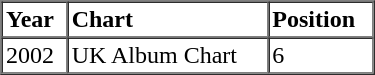<table border=1 cellspacing=0 cellpadding=2 width="250px">
<tr>
<th align="left">Year</th>
<th align="left">Chart</th>
<th align="left">Position</th>
</tr>
<tr>
<td align="left">2002</td>
<td align="left">UK Album Chart</td>
<td align="left">6</td>
</tr>
<tr>
</tr>
</table>
